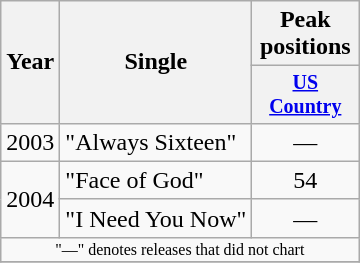<table class="wikitable" style="text-align:center;">
<tr>
<th rowspan="2">Year</th>
<th rowspan="2">Single</th>
<th colspan="1">Peak positions</th>
</tr>
<tr style="font-size:smaller;">
<th width="65"><a href='#'>US Country</a></th>
</tr>
<tr>
<td>2003</td>
<td align="left">"Always Sixteen"</td>
<td>—</td>
</tr>
<tr>
<td rowspan="2">2004</td>
<td align="left">"Face of God"</td>
<td>54</td>
</tr>
<tr>
<td align="left">"I Need You Now"</td>
<td>—</td>
</tr>
<tr>
<td colspan="3" style="font-size:8pt">"—" denotes releases that did not chart</td>
</tr>
<tr>
</tr>
</table>
